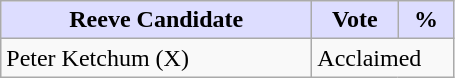<table class="wikitable">
<tr>
<th style="background:#ddf; width:200px;">Reeve Candidate</th>
<th style="background:#ddf; width:50px;">Vote</th>
<th style="background:#ddf; width:30px;">%</th>
</tr>
<tr>
<td>Peter Ketchum (X)</td>
<td colspan="2">Acclaimed</td>
</tr>
</table>
